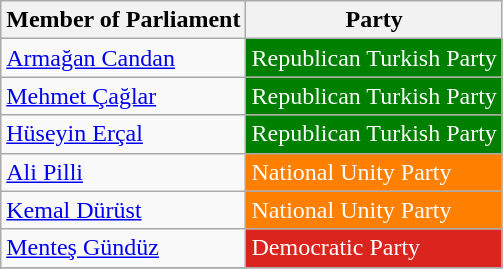<table class="wikitable">
<tr>
<th>Member of Parliament</th>
<th>Party</th>
</tr>
<tr>
<td><a href='#'>Armağan Candan</a></td>
<td style="background:#008000; color:white">Republican Turkish Party</td>
</tr>
<tr>
<td><a href='#'>Mehmet Çağlar</a></td>
<td style="background:#008000; color:white">Republican Turkish Party</td>
</tr>
<tr>
<td><a href='#'>Hüseyin Erçal</a></td>
<td style="background:#008000; color:white">Republican Turkish Party</td>
</tr>
<tr>
<td><a href='#'>Ali Pilli</a></td>
<td style="background:#FF7F00; color:white">National Unity Party</td>
</tr>
<tr>
<td><a href='#'>Kemal Dürüst</a></td>
<td style="background:#FF7F00; color:white">National Unity Party</td>
</tr>
<tr>
<td><a href='#'>Menteş Gündüz</a></td>
<td style="background:#DC241f; color:white">Democratic Party</td>
</tr>
<tr>
</tr>
</table>
